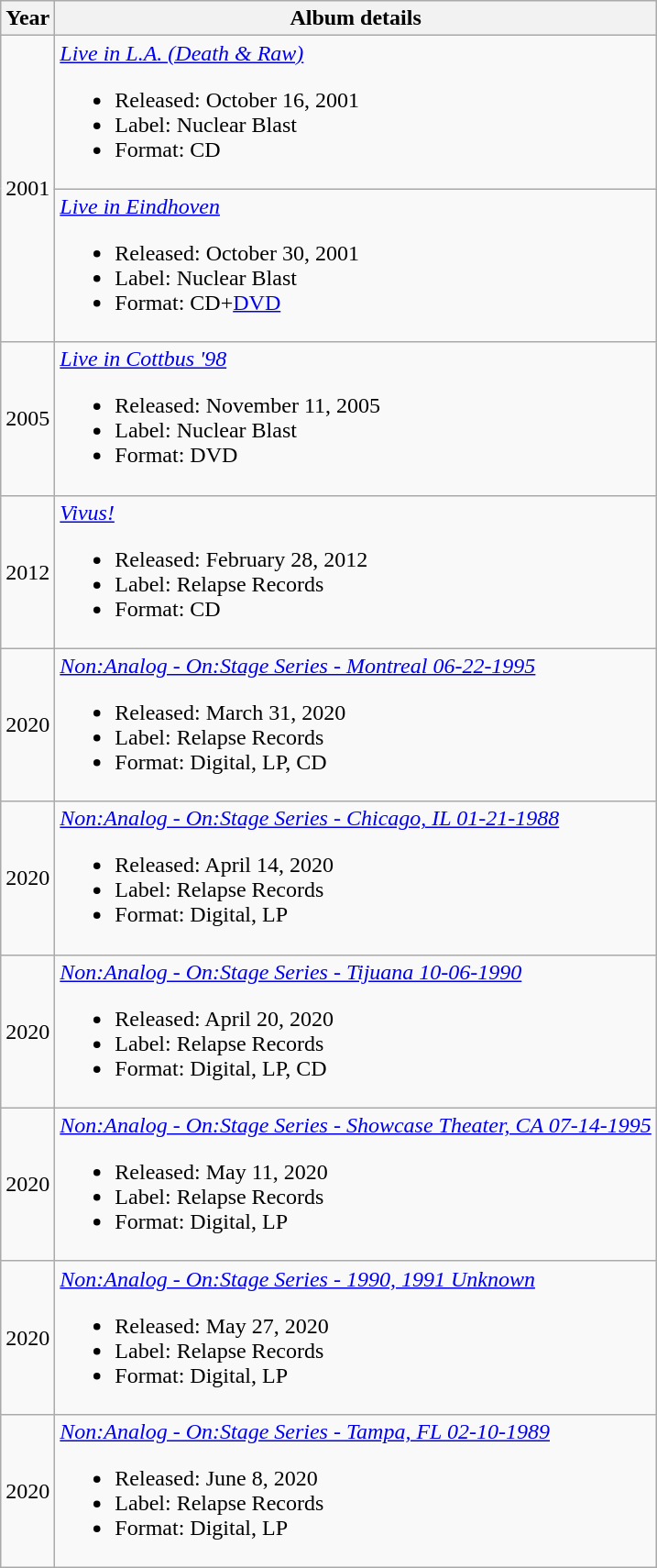<table class="wikitable">
<tr>
<th>Year</th>
<th>Album details</th>
</tr>
<tr>
<td align="center" rowspan="2">2001</td>
<td style="text-align:left;"><em><a href='#'>Live in L.A. (Death & Raw)</a></em><br><ul><li>Released: October 16, 2001</li><li>Label: Nuclear Blast</li><li>Format: CD</li></ul></td>
</tr>
<tr>
<td style="text-align:left;"><em><a href='#'>Live in Eindhoven</a></em><br><ul><li>Released: October 30, 2001</li><li>Label: Nuclear Blast</li><li>Format: CD+<a href='#'>DVD</a></li></ul></td>
</tr>
<tr>
<td style="text-align:center;">2005</td>
<td style="text-align:left;"><em><a href='#'>Live in Cottbus '98</a></em><br><ul><li>Released: November 11, 2005</li><li>Label: Nuclear Blast</li><li>Format: DVD</li></ul></td>
</tr>
<tr>
<td style="text-align:center;">2012</td>
<td style="text-align:left;"><em><a href='#'>Vivus!</a></em><br><ul><li>Released: February 28, 2012</li><li>Label: Relapse Records</li><li>Format: CD</li></ul></td>
</tr>
<tr>
<td style="text-align:center;">2020</td>
<td style="text-align:left;"><em><a href='#'>Non:Analog - On:Stage Series - Montreal 06-22-1995</a></em><br><ul><li>Released: March 31, 2020</li><li>Label: Relapse Records</li><li>Format: Digital, LP, CD</li></ul></td>
</tr>
<tr>
<td style="text-align:center;">2020</td>
<td style="text-align:left;"><em><a href='#'>Non:Analog - On:Stage Series - Chicago, IL 01-21-1988</a></em><br><ul><li>Released: April 14, 2020</li><li>Label: Relapse Records</li><li>Format: Digital, LP</li></ul></td>
</tr>
<tr>
<td style="text-align:center;">2020</td>
<td style="text-align:left;"><em><a href='#'>Non:Analog - On:Stage Series - Tijuana 10-06-1990</a></em><br><ul><li>Released: April 20, 2020</li><li>Label: Relapse Records</li><li>Format: Digital, LP, CD</li></ul></td>
</tr>
<tr>
<td style="text-align:center;">2020</td>
<td style="text-align:left;"><em><a href='#'>Non:Analog - On:Stage Series - Showcase Theater, CA 07-14-1995</a></em><br><ul><li>Released: May 11, 2020</li><li>Label: Relapse Records</li><li>Format: Digital, LP</li></ul></td>
</tr>
<tr>
<td style="text-align:center;">2020</td>
<td style="text-align:left;"><em><a href='#'>Non:Analog - On:Stage Series - 1990, 1991 Unknown</a></em><br><ul><li>Released: May 27, 2020</li><li>Label: Relapse Records</li><li>Format: Digital, LP</li></ul></td>
</tr>
<tr>
<td style="text-align:center;">2020</td>
<td style="text-align:left;"><em><a href='#'>Non:Analog - On:Stage Series - Tampa, FL 02-10-1989</a></em><br><ul><li>Released: June 8, 2020</li><li>Label: Relapse Records</li><li>Format: Digital, LP</li></ul></td>
</tr>
</table>
